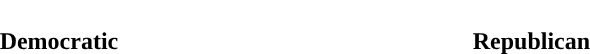<table style="width:50%; text-align:center">
<tr style="color:white">
<td style="background:"><strong>102</strong><br></td>
<td style="background:"><strong>101</strong></td>
</tr>
<tr>
<td style="color:"><strong>Democratic</strong><br>
</td>
<td style="color:"><strong>Republican</strong></td>
</tr>
</table>
